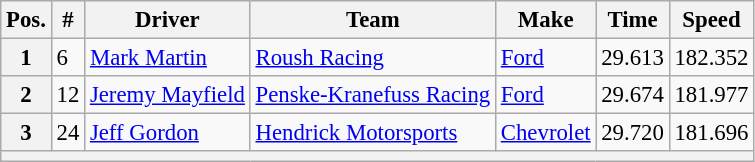<table class="wikitable" style="font-size:95%">
<tr>
<th>Pos.</th>
<th>#</th>
<th>Driver</th>
<th>Team</th>
<th>Make</th>
<th>Time</th>
<th>Speed</th>
</tr>
<tr>
<th>1</th>
<td>6</td>
<td><a href='#'>Mark Martin</a></td>
<td><a href='#'>Roush Racing</a></td>
<td><a href='#'>Ford</a></td>
<td>29.613</td>
<td>182.352</td>
</tr>
<tr>
<th>2</th>
<td>12</td>
<td><a href='#'>Jeremy Mayfield</a></td>
<td><a href='#'>Penske-Kranefuss Racing</a></td>
<td><a href='#'>Ford</a></td>
<td>29.674</td>
<td>181.977</td>
</tr>
<tr>
<th>3</th>
<td>24</td>
<td><a href='#'>Jeff Gordon</a></td>
<td><a href='#'>Hendrick Motorsports</a></td>
<td><a href='#'>Chevrolet</a></td>
<td>29.720</td>
<td>181.696</td>
</tr>
<tr>
<th colspan="7"></th>
</tr>
</table>
